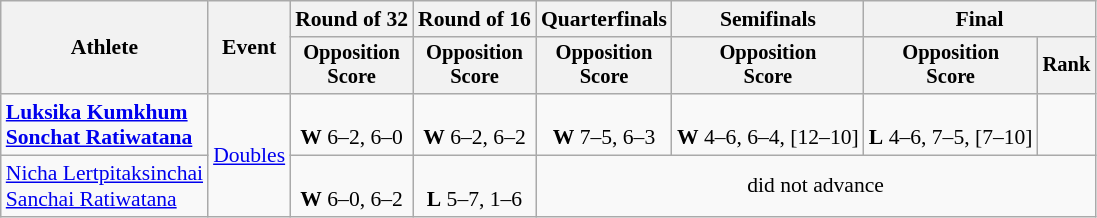<table class=wikitable style="font-size:90%">
<tr>
<th rowspan=2>Athlete</th>
<th rowspan=2>Event</th>
<th>Round of 32</th>
<th>Round of 16</th>
<th>Quarterfinals</th>
<th>Semifinals</th>
<th colspan=2>Final</th>
</tr>
<tr style="font-size:95%">
<th>Opposition<br>Score</th>
<th>Opposition<br>Score</th>
<th>Opposition<br>Score</th>
<th>Opposition<br>Score</th>
<th>Opposition<br>Score</th>
<th>Rank</th>
</tr>
<tr align=center>
<td align=left><strong><a href='#'>Luksika Kumkhum</a><br><a href='#'>Sonchat Ratiwatana</a></strong></td>
<td align=left rowspan=2><a href='#'>Doubles</a></td>
<td> <br><strong>W</strong> 6–2, 6–0</td>
<td> <br><strong>W</strong> 6–2, 6–2</td>
<td> <br><strong>W</strong> 7–5, 6–3</td>
<td> <br><strong>W</strong> 4–6, 6–4, [12–10]</td>
<td> <br><strong>L</strong> 4–6, 7–5, [7–10]</td>
<td></td>
</tr>
<tr align=center>
<td align=left><a href='#'>Nicha Lertpitaksinchai</a><br><a href='#'>Sanchai Ratiwatana</a></td>
<td> <br><strong>W</strong> 6–0, 6–2</td>
<td> <br><strong>L</strong> 5–7, 1–6</td>
<td colspan=4>did not advance</td>
</tr>
</table>
